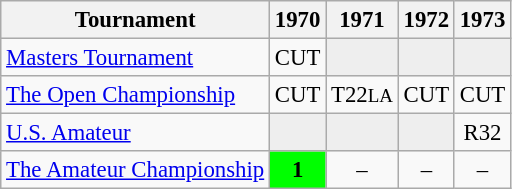<table class="wikitable" style="font-size:95%;text-align:center;">
<tr>
<th>Tournament</th>
<th>1970</th>
<th>1971</th>
<th>1972</th>
<th>1973</th>
</tr>
<tr>
<td align=left><a href='#'>Masters Tournament</a></td>
<td>CUT</td>
<td style="background:#eeeeee;"></td>
<td style="background:#eeeeee;"></td>
<td style="background:#eeeeee;"></td>
</tr>
<tr>
<td align=left><a href='#'>The Open Championship</a></td>
<td>CUT</td>
<td>T22<small>LA</small></td>
<td>CUT</td>
<td>CUT</td>
</tr>
<tr>
<td align=left><a href='#'>U.S. Amateur</a></td>
<td style="background:#eeeeee;"></td>
<td style="background:#eeeeee;"></td>
<td style="background:#eeeeee;"></td>
<td>R32</td>
</tr>
<tr>
<td align=left><a href='#'>The Amateur Championship</a></td>
<td style="background:lime;"><strong>1</strong></td>
<td>–</td>
<td>–</td>
<td>–</td>
</tr>
</table>
